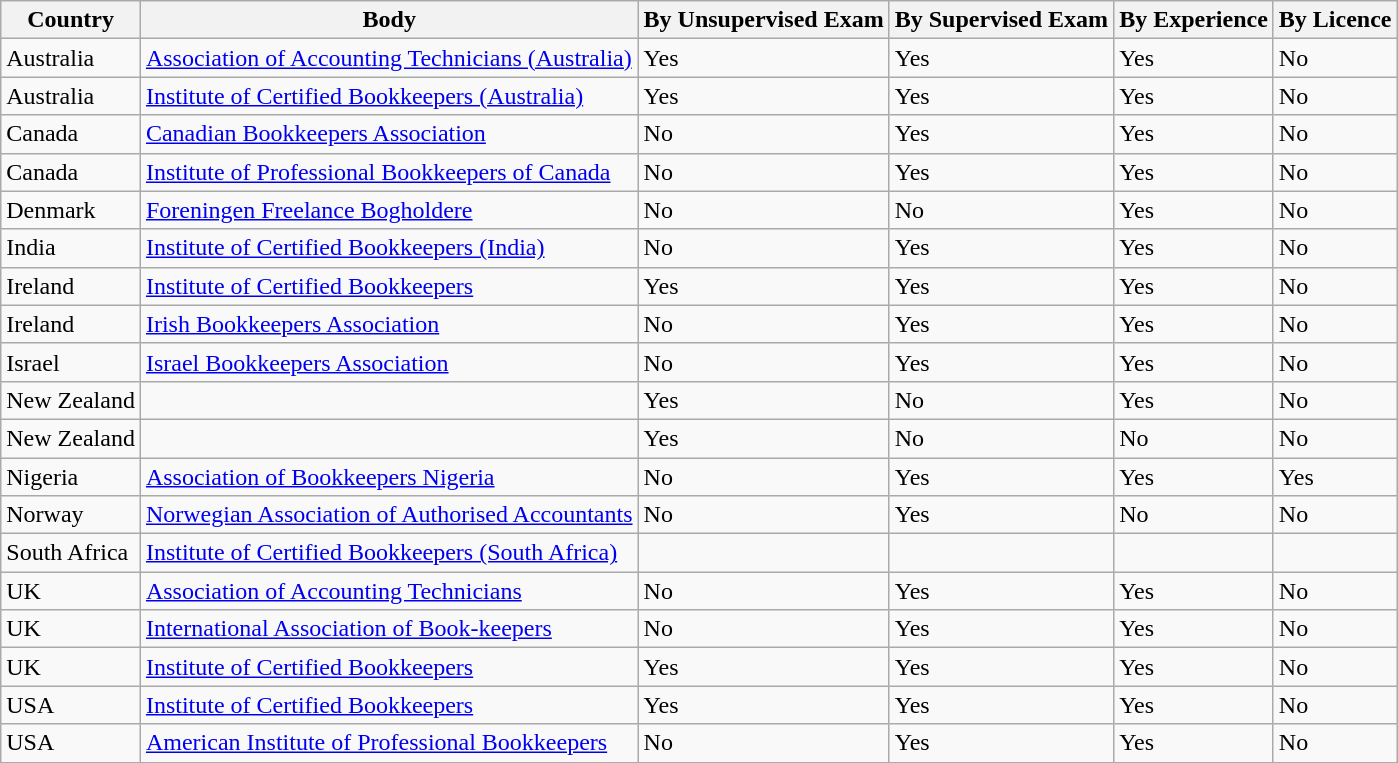<table class="wikitable sortable" border="1">
<tr>
<th>Country</th>
<th>Body</th>
<th>By Unsupervised Exam</th>
<th>By Supervised Exam</th>
<th>By Experience</th>
<th>By Licence</th>
</tr>
<tr>
<td>Australia</td>
<td><a href='#'>Association of Accounting Technicians (Australia)</a></td>
<td>Yes</td>
<td>Yes</td>
<td>Yes</td>
<td>No</td>
</tr>
<tr>
<td>Australia</td>
<td><a href='#'>Institute of Certified Bookkeepers (Australia)</a></td>
<td>Yes</td>
<td>Yes</td>
<td>Yes</td>
<td>No</td>
</tr>
<tr>
<td>Canada</td>
<td><a href='#'>Canadian Bookkeepers Association</a></td>
<td>No</td>
<td>Yes</td>
<td>Yes</td>
<td>No</td>
</tr>
<tr>
<td>Canada</td>
<td><a href='#'>Institute of Professional Bookkeepers of Canada</a></td>
<td>No</td>
<td>Yes</td>
<td>Yes</td>
<td>No</td>
</tr>
<tr>
<td>Denmark</td>
<td><a href='#'>Foreningen Freelance Bogholdere</a></td>
<td>No</td>
<td>No</td>
<td>Yes</td>
<td>No</td>
</tr>
<tr>
<td>India</td>
<td><a href='#'>Institute of Certified Bookkeepers (India)</a></td>
<td>No</td>
<td>Yes</td>
<td>Yes</td>
<td>No</td>
</tr>
<tr>
<td>Ireland</td>
<td><a href='#'>Institute of Certified Bookkeepers</a></td>
<td>Yes</td>
<td>Yes</td>
<td>Yes</td>
<td>No</td>
</tr>
<tr>
<td>Ireland</td>
<td><a href='#'>Irish Bookkeepers Association</a></td>
<td>No</td>
<td>Yes</td>
<td>Yes</td>
<td>No</td>
</tr>
<tr>
<td>Israel</td>
<td><a href='#'>Israel Bookkeepers Association</a></td>
<td>No</td>
<td>Yes</td>
<td>Yes</td>
<td>No</td>
</tr>
<tr>
<td>New Zealand</td>
<td></td>
<td>Yes</td>
<td>No</td>
<td>Yes</td>
<td>No</td>
</tr>
<tr>
<td>New Zealand</td>
<td></td>
<td>Yes</td>
<td>No</td>
<td>No</td>
<td>No</td>
</tr>
<tr>
<td>Nigeria</td>
<td><a href='#'>Association of Bookkeepers Nigeria</a></td>
<td>No</td>
<td>Yes</td>
<td>Yes</td>
<td>Yes</td>
</tr>
<tr>
<td>Norway</td>
<td><a href='#'>Norwegian Association of Authorised Accountants</a></td>
<td>No</td>
<td>Yes</td>
<td>No</td>
<td>No</td>
</tr>
<tr>
<td>South Africa</td>
<td><a href='#'>Institute of Certified Bookkeepers (South Africa)</a></td>
<td></td>
<td></td>
<td></td>
<td></td>
</tr>
<tr>
<td>UK</td>
<td><a href='#'>Association of Accounting Technicians</a></td>
<td>No</td>
<td>Yes</td>
<td>Yes</td>
<td>No</td>
</tr>
<tr>
<td>UK</td>
<td><a href='#'>International Association of Book-keepers</a></td>
<td>No</td>
<td>Yes</td>
<td>Yes</td>
<td>No</td>
</tr>
<tr>
<td>UK</td>
<td><a href='#'>Institute of Certified Bookkeepers</a></td>
<td>Yes</td>
<td>Yes</td>
<td>Yes</td>
<td>No</td>
</tr>
<tr>
<td>USA</td>
<td><a href='#'>Institute of Certified Bookkeepers</a></td>
<td>Yes</td>
<td>Yes</td>
<td>Yes</td>
<td>No</td>
</tr>
<tr>
<td>USA</td>
<td><a href='#'>American Institute of Professional Bookkeepers</a></td>
<td>No</td>
<td>Yes</td>
<td>Yes</td>
<td>No</td>
</tr>
<tr>
</tr>
</table>
